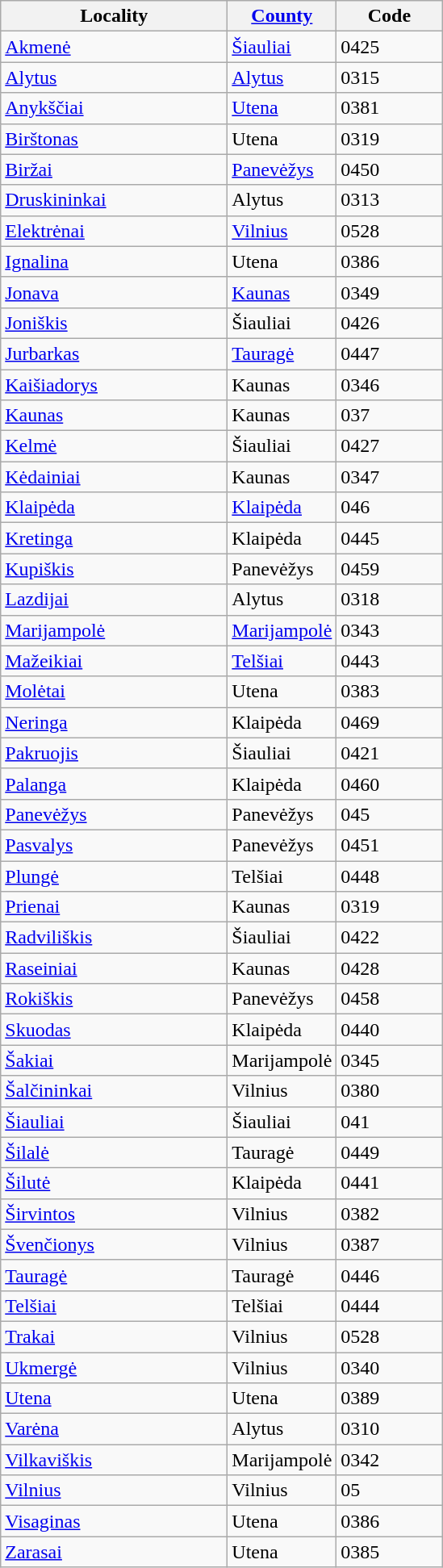<table class="wikitable sortable">
<tr>
<th width=180px>Locality</th>
<th><a href='#'>County</a></th>
<th width="80px">Code</th>
</tr>
<tr>
<td><a href='#'>Akmenė</a></td>
<td><a href='#'>Šiauliai</a></td>
<td>0425</td>
</tr>
<tr>
<td><a href='#'>Alytus</a></td>
<td><a href='#'>Alytus</a></td>
<td>0315</td>
</tr>
<tr>
<td><a href='#'>Anykščiai</a></td>
<td><a href='#'>Utena</a></td>
<td>0381</td>
</tr>
<tr>
<td><a href='#'>Birštonas</a></td>
<td>Utena</td>
<td>0319</td>
</tr>
<tr>
<td><a href='#'>Biržai</a></td>
<td><a href='#'>Panevėžys</a></td>
<td>0450</td>
</tr>
<tr>
<td><a href='#'>Druskininkai</a></td>
<td>Alytus</td>
<td>0313</td>
</tr>
<tr>
<td><a href='#'>Elektrėnai</a></td>
<td><a href='#'>Vilnius</a></td>
<td>0528</td>
</tr>
<tr>
<td><a href='#'>Ignalina</a></td>
<td>Utena</td>
<td>0386</td>
</tr>
<tr>
<td><a href='#'>Jonava</a></td>
<td><a href='#'>Kaunas</a></td>
<td>0349</td>
</tr>
<tr>
<td><a href='#'>Joniškis</a></td>
<td>Šiauliai</td>
<td>0426</td>
</tr>
<tr>
<td><a href='#'>Jurbarkas</a></td>
<td><a href='#'>Tauragė</a></td>
<td>0447</td>
</tr>
<tr>
<td><a href='#'>Kaišiadorys</a></td>
<td>Kaunas</td>
<td>0346</td>
</tr>
<tr>
<td><a href='#'>Kaunas</a></td>
<td>Kaunas</td>
<td>037</td>
</tr>
<tr>
<td><a href='#'>Kelmė</a></td>
<td>Šiauliai</td>
<td>0427</td>
</tr>
<tr>
<td><a href='#'>Kėdainiai</a></td>
<td>Kaunas</td>
<td>0347</td>
</tr>
<tr>
<td><a href='#'>Klaipėda</a></td>
<td><a href='#'>Klaipėda</a></td>
<td>046</td>
</tr>
<tr>
<td><a href='#'>Kretinga</a></td>
<td>Klaipėda</td>
<td>0445</td>
</tr>
<tr>
<td><a href='#'>Kupiškis</a></td>
<td>Panevėžys</td>
<td>0459</td>
</tr>
<tr>
<td><a href='#'>Lazdijai</a></td>
<td>Alytus</td>
<td>0318</td>
</tr>
<tr>
<td><a href='#'>Marijampolė</a></td>
<td><a href='#'>Marijampolė</a></td>
<td>0343</td>
</tr>
<tr>
<td><a href='#'>Mažeikiai</a></td>
<td><a href='#'>Telšiai</a></td>
<td>0443</td>
</tr>
<tr>
<td><a href='#'>Molėtai</a></td>
<td>Utena</td>
<td>0383</td>
</tr>
<tr>
<td><a href='#'>Neringa</a></td>
<td>Klaipėda</td>
<td>0469</td>
</tr>
<tr>
<td><a href='#'>Pakruojis</a></td>
<td>Šiauliai</td>
<td>0421</td>
</tr>
<tr>
<td><a href='#'>Palanga</a></td>
<td>Klaipėda</td>
<td>0460</td>
</tr>
<tr>
<td><a href='#'>Panevėžys</a></td>
<td>Panevėžys</td>
<td>045</td>
</tr>
<tr>
<td><a href='#'>Pasvalys</a></td>
<td>Panevėžys</td>
<td>0451</td>
</tr>
<tr>
<td><a href='#'>Plungė</a></td>
<td>Telšiai</td>
<td>0448</td>
</tr>
<tr>
<td><a href='#'>Prienai</a></td>
<td>Kaunas</td>
<td>0319</td>
</tr>
<tr>
<td><a href='#'>Radviliškis</a></td>
<td>Šiauliai</td>
<td>0422</td>
</tr>
<tr>
<td><a href='#'>Raseiniai</a></td>
<td>Kaunas</td>
<td>0428</td>
</tr>
<tr>
<td><a href='#'>Rokiškis</a></td>
<td>Panevėžys</td>
<td>0458</td>
</tr>
<tr>
<td><a href='#'>Skuodas</a></td>
<td>Klaipėda</td>
<td>0440</td>
</tr>
<tr>
<td><a href='#'>Šakiai</a></td>
<td>Marijampolė</td>
<td>0345</td>
</tr>
<tr>
<td><a href='#'>Šalčininkai</a></td>
<td>Vilnius</td>
<td>0380</td>
</tr>
<tr>
<td><a href='#'>Šiauliai</a></td>
<td>Šiauliai</td>
<td>041</td>
</tr>
<tr>
<td><a href='#'>Šilalė</a></td>
<td>Tauragė</td>
<td>0449</td>
</tr>
<tr>
<td><a href='#'>Šilutė</a></td>
<td>Klaipėda</td>
<td>0441</td>
</tr>
<tr>
<td><a href='#'>Širvintos</a></td>
<td>Vilnius</td>
<td>0382</td>
</tr>
<tr>
<td><a href='#'>Švenčionys</a></td>
<td>Vilnius</td>
<td>0387</td>
</tr>
<tr>
<td><a href='#'>Tauragė</a></td>
<td>Tauragė</td>
<td>0446</td>
</tr>
<tr>
<td><a href='#'>Telšiai</a></td>
<td>Telšiai</td>
<td>0444</td>
</tr>
<tr>
<td><a href='#'>Trakai</a></td>
<td>Vilnius</td>
<td>0528</td>
</tr>
<tr>
<td><a href='#'>Ukmergė</a></td>
<td>Vilnius</td>
<td>0340</td>
</tr>
<tr>
<td><a href='#'>Utena</a></td>
<td>Utena</td>
<td>0389</td>
</tr>
<tr>
<td><a href='#'>Varėna</a></td>
<td>Alytus</td>
<td>0310</td>
</tr>
<tr>
<td><a href='#'>Vilkaviškis</a></td>
<td>Marijampolė</td>
<td>0342</td>
</tr>
<tr>
<td><a href='#'>Vilnius</a></td>
<td>Vilnius</td>
<td>05</td>
</tr>
<tr>
<td><a href='#'>Visaginas</a></td>
<td>Utena</td>
<td>0386</td>
</tr>
<tr>
<td><a href='#'>Zarasai</a></td>
<td>Utena</td>
<td>0385</td>
</tr>
</table>
